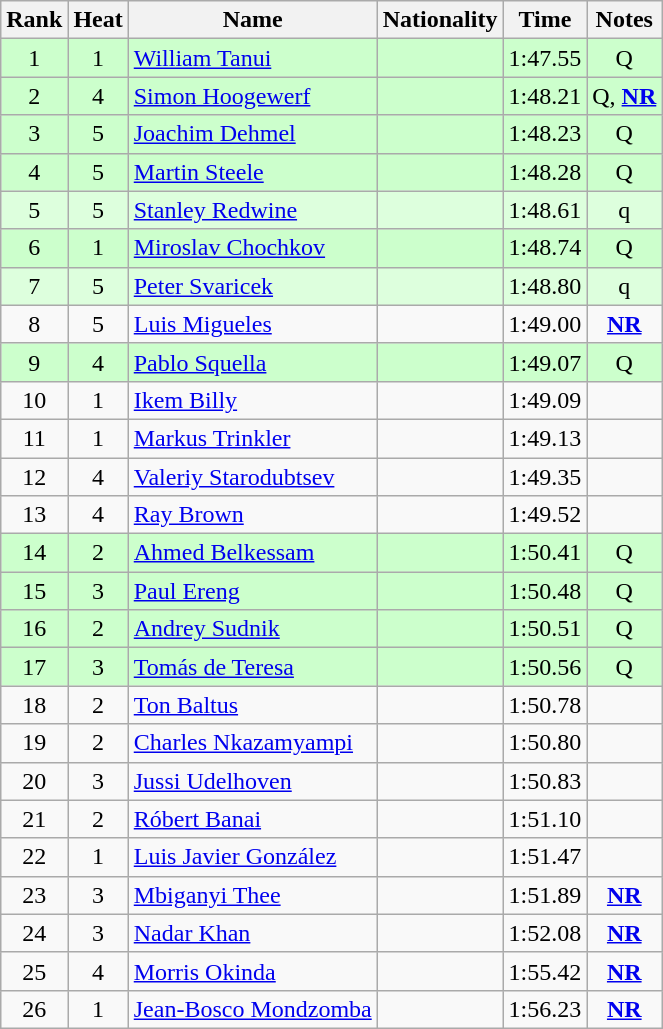<table class="wikitable sortable" style="text-align:center">
<tr>
<th>Rank</th>
<th>Heat</th>
<th>Name</th>
<th>Nationality</th>
<th>Time</th>
<th>Notes</th>
</tr>
<tr bgcolor=ccffcc>
<td>1</td>
<td>1</td>
<td align="left"><a href='#'>William Tanui</a></td>
<td align=left></td>
<td>1:47.55</td>
<td>Q</td>
</tr>
<tr bgcolor=ccffcc>
<td>2</td>
<td>4</td>
<td align="left"><a href='#'>Simon Hoogewerf</a></td>
<td align=left></td>
<td>1:48.21</td>
<td>Q, <strong><a href='#'>NR</a></strong></td>
</tr>
<tr bgcolor=ccffcc>
<td>3</td>
<td>5</td>
<td align="left"><a href='#'>Joachim Dehmel</a></td>
<td align=left></td>
<td>1:48.23</td>
<td>Q</td>
</tr>
<tr bgcolor=ccffcc>
<td>4</td>
<td>5</td>
<td align="left"><a href='#'>Martin Steele</a></td>
<td align=left></td>
<td>1:48.28</td>
<td>Q</td>
</tr>
<tr bgcolor=ddffdd>
<td>5</td>
<td>5</td>
<td align="left"><a href='#'>Stanley Redwine</a></td>
<td align=left></td>
<td>1:48.61</td>
<td>q</td>
</tr>
<tr bgcolor=ccffcc>
<td>6</td>
<td>1</td>
<td align="left"><a href='#'>Miroslav Chochkov</a></td>
<td align=left></td>
<td>1:48.74</td>
<td>Q</td>
</tr>
<tr bgcolor=ddffdd>
<td>7</td>
<td>5</td>
<td align="left"><a href='#'>Peter Svaricek</a></td>
<td align=left></td>
<td>1:48.80</td>
<td>q</td>
</tr>
<tr>
<td>8</td>
<td>5</td>
<td align="left"><a href='#'>Luis Migueles</a></td>
<td align=left></td>
<td>1:49.00</td>
<td><strong><a href='#'>NR</a></strong></td>
</tr>
<tr bgcolor=ccffcc>
<td>9</td>
<td>4</td>
<td align="left"><a href='#'>Pablo Squella</a></td>
<td align=left></td>
<td>1:49.07</td>
<td>Q</td>
</tr>
<tr>
<td>10</td>
<td>1</td>
<td align="left"><a href='#'>Ikem Billy</a></td>
<td align=left></td>
<td>1:49.09</td>
<td></td>
</tr>
<tr>
<td>11</td>
<td>1</td>
<td align="left"><a href='#'>Markus Trinkler</a></td>
<td align=left></td>
<td>1:49.13</td>
<td></td>
</tr>
<tr>
<td>12</td>
<td>4</td>
<td align="left"><a href='#'>Valeriy Starodubtsev</a></td>
<td align=left></td>
<td>1:49.35</td>
<td></td>
</tr>
<tr>
<td>13</td>
<td>4</td>
<td align="left"><a href='#'>Ray Brown</a></td>
<td align=left></td>
<td>1:49.52</td>
<td></td>
</tr>
<tr bgcolor=ccffcc>
<td>14</td>
<td>2</td>
<td align="left"><a href='#'>Ahmed Belkessam</a></td>
<td align=left></td>
<td>1:50.41</td>
<td>Q</td>
</tr>
<tr bgcolor=ccffcc>
<td>15</td>
<td>3</td>
<td align="left"><a href='#'>Paul Ereng</a></td>
<td align=left></td>
<td>1:50.48</td>
<td>Q</td>
</tr>
<tr bgcolor=ccffcc>
<td>16</td>
<td>2</td>
<td align="left"><a href='#'>Andrey Sudnik</a></td>
<td align=left></td>
<td>1:50.51</td>
<td>Q</td>
</tr>
<tr bgcolor=ccffcc>
<td>17</td>
<td>3</td>
<td align="left"><a href='#'>Tomás de Teresa</a></td>
<td align=left></td>
<td>1:50.56</td>
<td>Q</td>
</tr>
<tr>
<td>18</td>
<td>2</td>
<td align="left"><a href='#'>Ton Baltus</a></td>
<td align=left></td>
<td>1:50.78</td>
<td></td>
</tr>
<tr>
<td>19</td>
<td>2</td>
<td align="left"><a href='#'>Charles Nkazamyampi</a></td>
<td align=left></td>
<td>1:50.80</td>
<td></td>
</tr>
<tr>
<td>20</td>
<td>3</td>
<td align="left"><a href='#'>Jussi Udelhoven</a></td>
<td align=left></td>
<td>1:50.83</td>
<td></td>
</tr>
<tr>
<td>21</td>
<td>2</td>
<td align="left"><a href='#'>Róbert Banai</a></td>
<td align=left></td>
<td>1:51.10</td>
<td></td>
</tr>
<tr>
<td>22</td>
<td>1</td>
<td align="left"><a href='#'>Luis Javier González</a></td>
<td align=left></td>
<td>1:51.47</td>
<td></td>
</tr>
<tr>
<td>23</td>
<td>3</td>
<td align="left"><a href='#'>Mbiganyi Thee</a></td>
<td align=left></td>
<td>1:51.89</td>
<td><strong><a href='#'>NR</a></strong></td>
</tr>
<tr>
<td>24</td>
<td>3</td>
<td align="left"><a href='#'>Nadar Khan</a></td>
<td align=left></td>
<td>1:52.08</td>
<td><strong><a href='#'>NR</a></strong></td>
</tr>
<tr>
<td>25</td>
<td>4</td>
<td align="left"><a href='#'>Morris Okinda</a></td>
<td align=left></td>
<td>1:55.42</td>
<td><strong><a href='#'>NR</a></strong></td>
</tr>
<tr>
<td>26</td>
<td>1</td>
<td align="left"><a href='#'>Jean-Bosco Mondzomba</a></td>
<td align=left></td>
<td>1:56.23</td>
<td><strong><a href='#'>NR</a></strong></td>
</tr>
</table>
